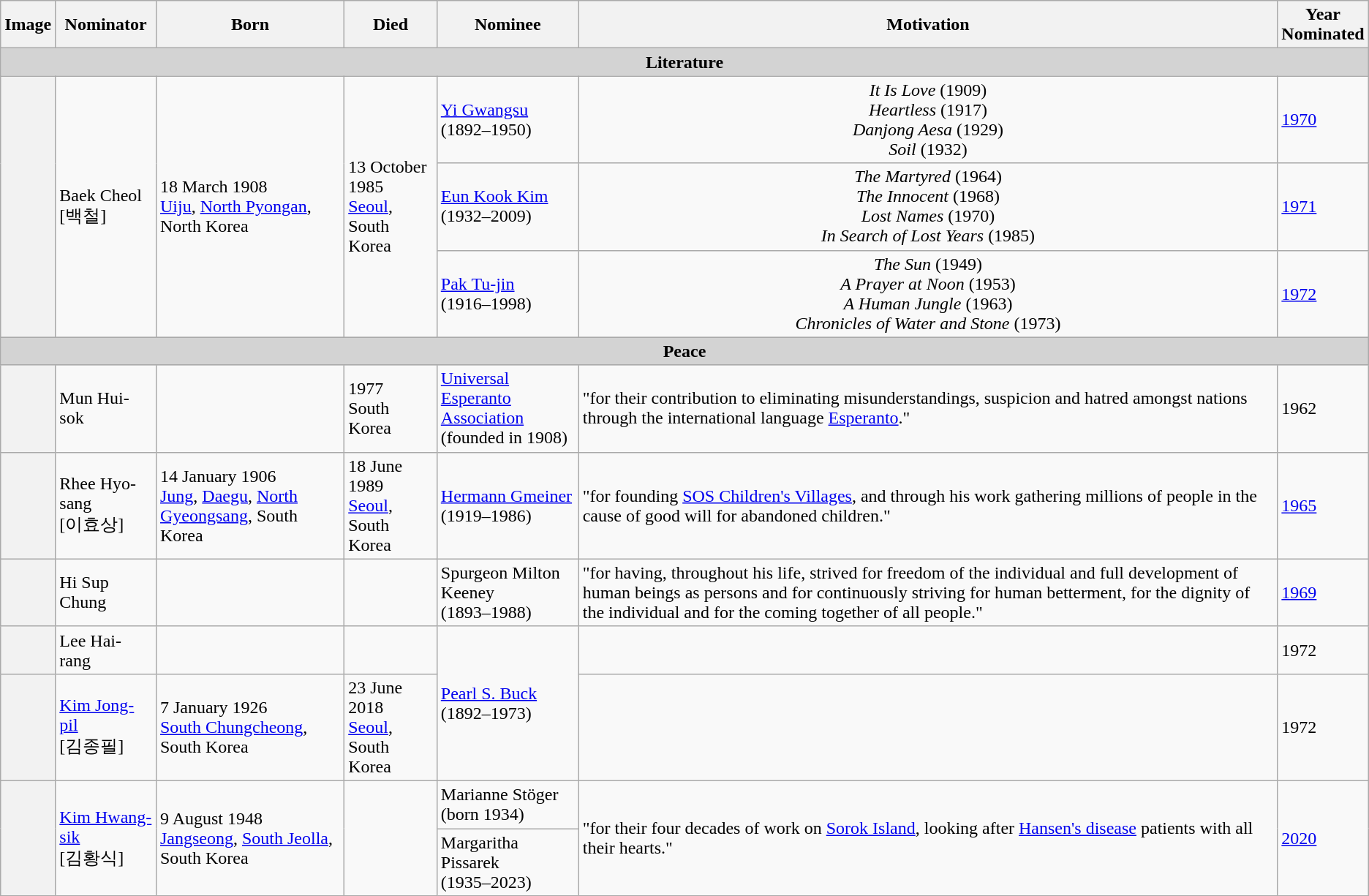<table class="wikitable sortable">
<tr>
<th>Image</th>
<th>Nominator</th>
<th>Born</th>
<th>Died</th>
<th>Nominee</th>
<th>Motivation</th>
<th>Year <br>Nominated</th>
</tr>
<tr>
<td colspan=7 align=center style="background:lightgray;white-space:nowrap"><strong>Literature</strong></td>
</tr>
<tr>
<th scope="row" rowspan="3"></th>
<td rowspan="3">Baek Cheol<br>[백철]</td>
<td rowspan="3">18 March 1908 <br><a href='#'>Uiju</a>, <a href='#'>North Pyongan</a>, North Korea</td>
<td rowspan="3">13 October 1985 <br><a href='#'>Seoul</a>, South Korea</td>
<td><a href='#'>Yi Gwangsu</a> <br>(1892–1950)<br></td>
<td align="center"><em>It Is Love</em> (1909)<br><em>Heartless</em> (1917)<br><em>Danjong Aesa</em> (1929)<br><em>Soil</em> (1932)</td>
<td><a href='#'>1970</a></td>
</tr>
<tr>
<td><a href='#'>Eun Kook Kim</a> <br>(1932–2009)<br></td>
<td align="center"><em>The Martyred</em> (1964)<br><em>The Innocent</em> (1968)<br><em>Lost Names</em> (1970)<br><em>In Search of Lost Years</em> (1985)</td>
<td><a href='#'>1971</a></td>
</tr>
<tr>
<td><a href='#'>Pak Tu-jin</a><br>(1916–1998)<br></td>
<td align="center"><em>The Sun</em> (1949)<br><em>A Prayer at Noon</em> (1953)<br><em>A Human Jungle</em> (1963)<br><em>Chronicles of Water and Stone</em> (1973)</td>
<td><a href='#'>1972</a></td>
</tr>
<tr>
<td colspan=7 align=center style="background:lightgray;white-space:nowrap"><strong>Peace</strong></td>
</tr>
<tr>
<th scope="row"></th>
<td>Mun Hui-sok</td>
<td></td>
<td>1977 <br>South Korea</td>
<td><a href='#'>Universal Esperanto Association</a> <br>(founded in 1908)<br></td>
<td>"for their contribution to eliminating misunderstandings, suspicion and hatred amongst nations through the international language <a href='#'>Esperanto</a>."</td>
<td>1962</td>
</tr>
<tr>
<th scope="row"></th>
<td>Rhee Hyo-sang <br>[이효상]</td>
<td>14 January 1906 <br><a href='#'>Jung</a>, <a href='#'>Daegu</a>, <a href='#'>North Gyeongsang</a>, South Korea</td>
<td>18 June 1989 <br><a href='#'>Seoul</a>, South Korea</td>
<td><a href='#'>Hermann Gmeiner</a> <br>(1919–1986)<br></td>
<td>"for founding <a href='#'>SOS Children's Villages</a>, and through his work gathering millions of people in the cause of good will for abandoned children."</td>
<td><a href='#'>1965</a></td>
</tr>
<tr>
<th scope="row"></th>
<td>Hi Sup Chung</td>
<td></td>
<td></td>
<td>Spurgeon Milton Keeney <br>(1893–1988)<br></td>
<td>"for having, throughout his life, strived for freedom of the individual and full development of human beings as persons and for continuously striving for human betterment, for the dignity of the individual and for the coming together of all people."</td>
<td><a href='#'>1969</a></td>
</tr>
<tr>
<th scope="row"></th>
<td>Lee Hai-rang</td>
<td></td>
<td></td>
<td rowspan="2"> <a href='#'>Pearl S. Buck</a> <br>(1892–1973)<br></td>
<td></td>
<td>1972</td>
</tr>
<tr>
<th scope="row"></th>
<td><a href='#'>Kim Jong-pil</a><br>[김종필]</td>
<td>7 January 1926 <br><a href='#'>South Chungcheong</a>, South Korea</td>
<td>23 June 2018 <br><a href='#'>Seoul</a>, South Korea</td>
<td></td>
<td>1972</td>
</tr>
<tr>
<th scope="row" rowspan="2"></th>
<td rowspan="2"><a href='#'>Kim Hwang-sik</a><br>[김황식]</td>
<td rowspan="2">9 August 1948 <br><a href='#'>Jangseong</a>, <a href='#'>South Jeolla</a>, South Korea</td>
<td rowspan="2"></td>
<td>Marianne Stöger<br>(born 1934)<br></td>
<td rowspan="2">"for their four decades of work on <a href='#'>Sorok Island</a>, looking after <a href='#'>Hansen's disease</a> patients with all their hearts."</td>
<td rowspan="2"><a href='#'>2020</a></td>
</tr>
<tr>
<td>Margaritha Pissarek<br>(1935–2023)<br></td>
</tr>
</table>
